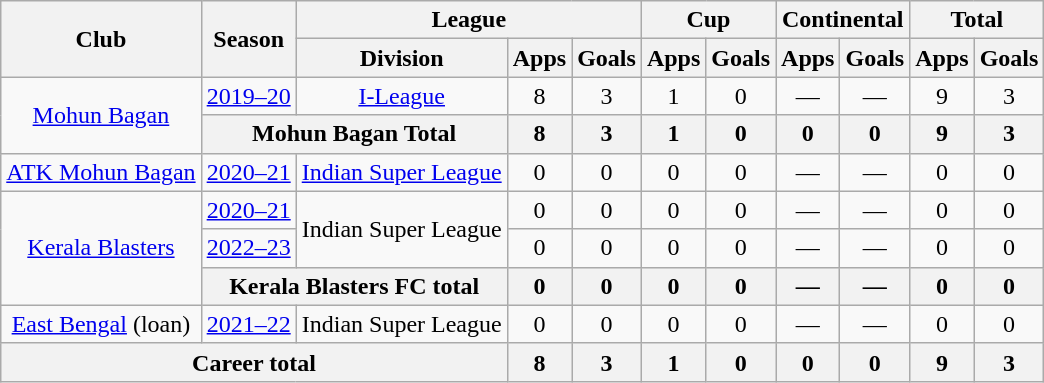<table class="wikitable" style="text-align: center;">
<tr>
<th rowspan="2">Club</th>
<th rowspan="2">Season</th>
<th colspan="3">League</th>
<th colspan="2">Cup</th>
<th colspan="2">Continental</th>
<th colspan="2">Total</th>
</tr>
<tr>
<th>Division</th>
<th>Apps</th>
<th>Goals</th>
<th>Apps</th>
<th>Goals</th>
<th>Apps</th>
<th>Goals</th>
<th>Apps</th>
<th>Goals</th>
</tr>
<tr>
<td rowspan="2"><a href='#'>Mohun Bagan</a></td>
<td><a href='#'>2019–20</a></td>
<td><a href='#'>I-League</a></td>
<td>8</td>
<td>3</td>
<td>1</td>
<td>0</td>
<td>—</td>
<td>—</td>
<td>9</td>
<td>3</td>
</tr>
<tr>
<th colspan="2">Mohun Bagan Total</th>
<th>8</th>
<th>3</th>
<th>1</th>
<th>0</th>
<th>0</th>
<th>0</th>
<th>9</th>
<th>3</th>
</tr>
<tr>
<td rowspan="1"><a href='#'>ATK Mohun Bagan</a></td>
<td><a href='#'>2020–21</a></td>
<td><a href='#'>Indian Super League</a></td>
<td>0</td>
<td>0</td>
<td>0</td>
<td>0</td>
<td>—</td>
<td>—</td>
<td>0</td>
<td>0</td>
</tr>
<tr>
<td rowspan="3"><a href='#'>Kerala Blasters</a></td>
<td><a href='#'>2020–21</a></td>
<td rowspan="2">Indian Super League</td>
<td>0</td>
<td>0</td>
<td>0</td>
<td>0</td>
<td>—</td>
<td>—</td>
<td>0</td>
<td>0</td>
</tr>
<tr>
<td><a href='#'>2022–23</a></td>
<td>0</td>
<td>0</td>
<td>0</td>
<td>0</td>
<td>—</td>
<td>—</td>
<td>0</td>
<td>0</td>
</tr>
<tr>
<th colspan="2">Kerala Blasters FC total</th>
<th>0</th>
<th>0</th>
<th>0</th>
<th>0</th>
<th>—</th>
<th>—</th>
<th>0</th>
<th>0</th>
</tr>
<tr>
<td rowspan="1"><a href='#'>East Bengal</a> (loan)</td>
<td><a href='#'>2021–22</a></td>
<td>Indian Super League</td>
<td>0</td>
<td>0</td>
<td>0</td>
<td>0</td>
<td>—</td>
<td>—</td>
<td>0</td>
<td>0</td>
</tr>
<tr>
<th colspan="3">Career total</th>
<th>8</th>
<th>3</th>
<th>1</th>
<th>0</th>
<th>0</th>
<th>0</th>
<th>9</th>
<th>3</th>
</tr>
</table>
